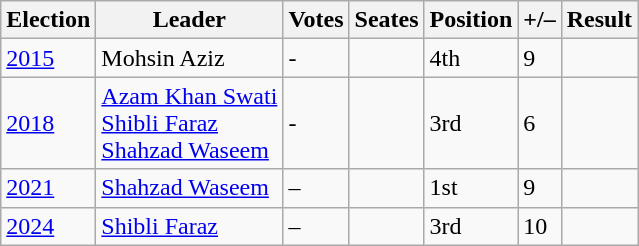<table class="wikitable">
<tr>
<th>Election</th>
<th>Leader</th>
<th>Votes</th>
<th>Seates</th>
<th>Position</th>
<th>+/–</th>
<th>Result</th>
</tr>
<tr>
<td><a href='#'>2015</a></td>
<td>Mohsin Aziz</td>
<td>-</td>
<td></td>
<td>4th</td>
<td> 9</td>
<td></td>
</tr>
<tr>
<td><a href='#'>2018</a></td>
<td><a href='#'>Azam Khan Swati</a> <br><a href='#'>Shibli Faraz</a> <br><a href='#'>Shahzad Waseem</a></td>
<td>-</td>
<td></td>
<td>3rd</td>
<td> 6</td>
<td></td>
</tr>
<tr>
<td><a href='#'>2021</a></td>
<td><a href='#'>Shahzad Waseem</a></td>
<td>–</td>
<td></td>
<td>1st</td>
<td> 9</td>
<td></td>
</tr>
<tr>
<td><a href='#'>2024</a></td>
<td><a href='#'>Shibli Faraz</a></td>
<td>–</td>
<td></td>
<td>3rd</td>
<td> 10</td>
<td></td>
</tr>
</table>
